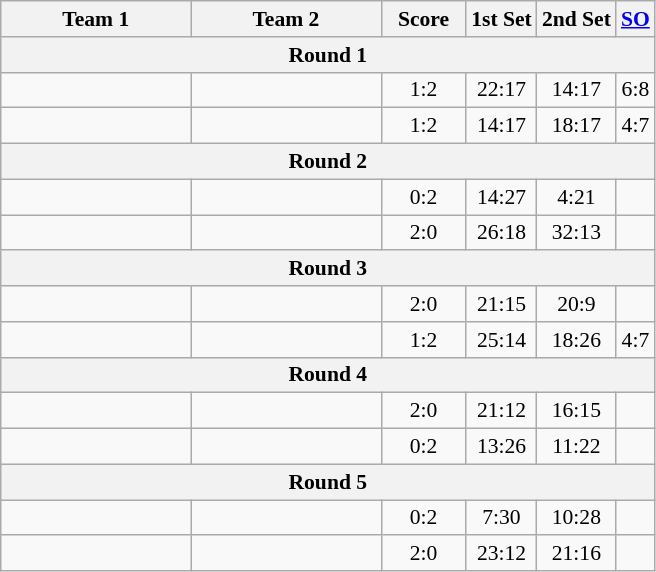<table class="wikitable" style="text-align: center; font-size:90% ">
<tr>
<th align="right" width="120">Team 1</th>
<th align="left" width="120">Team 2</th>
<th width="50">Score</th>
<th>1st Set</th>
<th>2nd Set</th>
<th><a href='#'>SO</a></th>
</tr>
<tr>
<th colspan="6">Round 1</th>
</tr>
<tr>
<td align="right"></td>
<td align="left"></td>
<td align="center">1:2</td>
<td>22:17</td>
<td>14:17</td>
<td>6:8</td>
</tr>
<tr>
<td align="right"></td>
<td align="left"></td>
<td align="center">1:2</td>
<td>14:17</td>
<td>18:17</td>
<td>4:7</td>
</tr>
<tr>
<th colspan="6">Round 2</th>
</tr>
<tr>
<td align="right"></td>
<td align="left"></td>
<td align="center">0:2</td>
<td>14:27</td>
<td>4:21</td>
<td></td>
</tr>
<tr>
<td align="right"></td>
<td align="left"></td>
<td align="center">2:0</td>
<td>26:18</td>
<td>32:13</td>
<td></td>
</tr>
<tr>
<th colspan="6">Round 3</th>
</tr>
<tr>
<td align="right"></td>
<td align="left"></td>
<td align="center">2:0</td>
<td>21:15</td>
<td>20:9</td>
<td></td>
</tr>
<tr>
<td align="right"></td>
<td align="left"></td>
<td align="center">1:2</td>
<td>25:14</td>
<td>18:26</td>
<td>4:7</td>
</tr>
<tr>
<th colspan="6">Round 4</th>
</tr>
<tr>
<td align="right"></td>
<td align="left"></td>
<td align="center">2:0</td>
<td>21:12</td>
<td>16:15</td>
<td></td>
</tr>
<tr>
<td align="right"></td>
<td align="left"></td>
<td align="center">0:2</td>
<td>13:26</td>
<td>11:22</td>
<td></td>
</tr>
<tr>
<th colspan="6">Round 5</th>
</tr>
<tr>
<td align="right"></td>
<td align="left"></td>
<td align="center">0:2</td>
<td>7:30</td>
<td>10:28</td>
<td></td>
</tr>
<tr>
<td align="right"></td>
<td align="left"></td>
<td align="center">2:0</td>
<td>23:12</td>
<td>21:16</td>
<td></td>
</tr>
</table>
